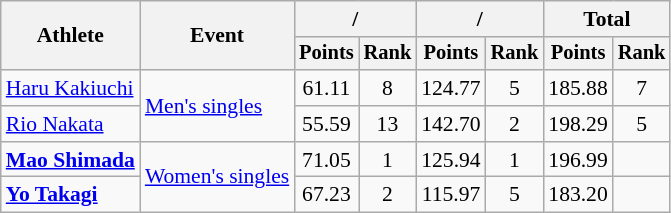<table class="wikitable" style="font-size:90%">
<tr>
<th rowspan="2">Athlete</th>
<th rowspan="2">Event</th>
<th colspan="2">/</th>
<th colspan="2">/</th>
<th colspan="2">Total</th>
</tr>
<tr style="font-size:95%">
<th>Points</th>
<th>Rank</th>
<th>Points</th>
<th>Rank</th>
<th>Points</th>
<th>Rank</th>
</tr>
<tr align=center>
<td align=left><a href='#'>Haru Kakiuchi</a></td>
<td align=left rowspan=2><a href='#'>Men's singles</a></td>
<td>61.11</td>
<td>8</td>
<td>124.77</td>
<td>5</td>
<td>185.88</td>
<td>7</td>
</tr>
<tr align=center>
<td align=left><a href='#'>Rio Nakata</a></td>
<td>55.59</td>
<td>13</td>
<td>142.70</td>
<td>2</td>
<td>198.29</td>
<td>5</td>
</tr>
<tr align=center>
<td align=left><strong><a href='#'>Mao Shimada</a></strong></td>
<td align=left rowspan=2><a href='#'>Women's singles</a></td>
<td>71.05</td>
<td>1</td>
<td>125.94</td>
<td>1</td>
<td>196.99</td>
<td></td>
</tr>
<tr align=center>
<td align=left><strong><a href='#'>Yo Takagi</a></strong></td>
<td>67.23</td>
<td>2</td>
<td>115.97</td>
<td>5</td>
<td>183.20</td>
<td></td>
</tr>
</table>
